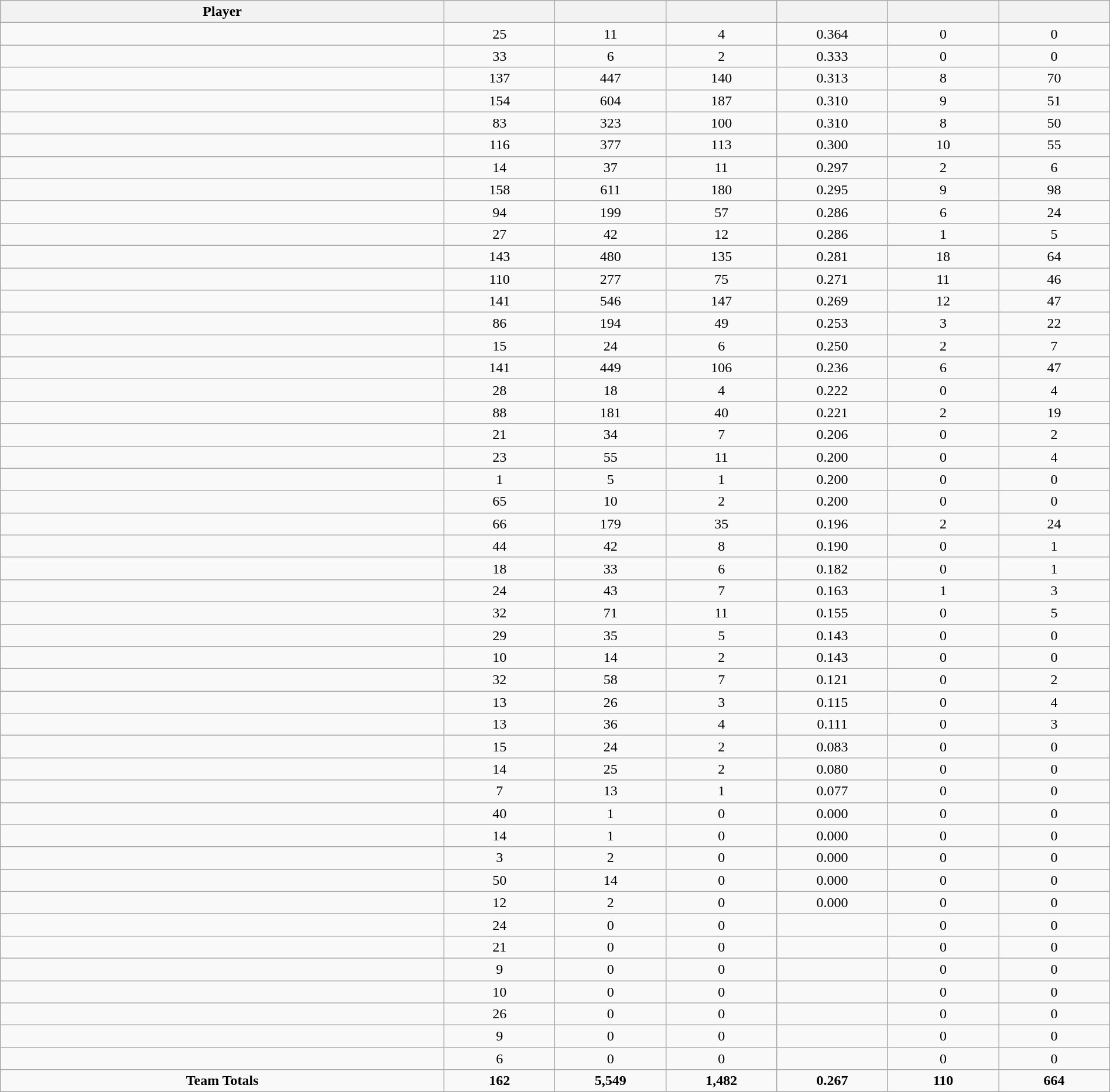<table class="wikitable sortable" style="text-align:center;" width="100%">
<tr>
<th width="40%">Player</th>
<th width="10%"></th>
<th width="10%"></th>
<th width="10%"></th>
<th width="10%"></th>
<th width="10%"></th>
<th width="10%"></th>
</tr>
<tr>
<td></td>
<td>25</td>
<td>11</td>
<td>4</td>
<td>0.364</td>
<td>0</td>
<td>0</td>
</tr>
<tr>
<td></td>
<td>33</td>
<td>6</td>
<td>2</td>
<td>0.333</td>
<td>0</td>
<td>0</td>
</tr>
<tr>
<td></td>
<td>137</td>
<td>447</td>
<td>140</td>
<td>0.313</td>
<td>8</td>
<td>70</td>
</tr>
<tr>
<td></td>
<td>154</td>
<td>604</td>
<td>187</td>
<td>0.310</td>
<td>9</td>
<td>51</td>
</tr>
<tr>
<td></td>
<td>83</td>
<td>323</td>
<td>100</td>
<td>0.310</td>
<td>8</td>
<td>50</td>
</tr>
<tr>
<td></td>
<td>116</td>
<td>377</td>
<td>113</td>
<td>0.300</td>
<td>10</td>
<td>55</td>
</tr>
<tr>
<td></td>
<td>14</td>
<td>37</td>
<td>11</td>
<td>0.297</td>
<td>2</td>
<td>6</td>
</tr>
<tr>
<td></td>
<td>158</td>
<td>611</td>
<td>180</td>
<td>0.295</td>
<td>9</td>
<td>98</td>
</tr>
<tr>
<td></td>
<td>94</td>
<td>199</td>
<td>57</td>
<td>0.286</td>
<td>6</td>
<td>24</td>
</tr>
<tr>
<td></td>
<td>27</td>
<td>42</td>
<td>12</td>
<td>0.286</td>
<td>1</td>
<td>5</td>
</tr>
<tr>
<td></td>
<td>143</td>
<td>480</td>
<td>135</td>
<td>0.281</td>
<td>18</td>
<td>64</td>
</tr>
<tr>
<td></td>
<td>110</td>
<td>277</td>
<td>75</td>
<td>0.271</td>
<td>11</td>
<td>46</td>
</tr>
<tr>
<td></td>
<td>141</td>
<td>546</td>
<td>147</td>
<td>0.269</td>
<td>12</td>
<td>47</td>
</tr>
<tr>
<td></td>
<td>86</td>
<td>194</td>
<td>49</td>
<td>0.253</td>
<td>3</td>
<td>22</td>
</tr>
<tr>
<td></td>
<td>15</td>
<td>24</td>
<td>6</td>
<td>0.250</td>
<td>2</td>
<td>7</td>
</tr>
<tr>
<td></td>
<td>141</td>
<td>449</td>
<td>106</td>
<td>0.236</td>
<td>6</td>
<td>47</td>
</tr>
<tr>
<td></td>
<td>28</td>
<td>18</td>
<td>4</td>
<td>0.222</td>
<td>0</td>
<td>4</td>
</tr>
<tr>
<td></td>
<td>88</td>
<td>181</td>
<td>40</td>
<td>0.221</td>
<td>2</td>
<td>19</td>
</tr>
<tr>
<td></td>
<td>21</td>
<td>34</td>
<td>7</td>
<td>0.206</td>
<td>0</td>
<td>2</td>
</tr>
<tr>
<td></td>
<td>23</td>
<td>55</td>
<td>11</td>
<td>0.200</td>
<td>0</td>
<td>4</td>
</tr>
<tr>
<td></td>
<td>1</td>
<td>5</td>
<td>1</td>
<td>0.200</td>
<td>0</td>
<td>0</td>
</tr>
<tr>
<td></td>
<td>65</td>
<td>10</td>
<td>2</td>
<td>0.200</td>
<td>0</td>
<td>0</td>
</tr>
<tr>
<td></td>
<td>66</td>
<td>179</td>
<td>35</td>
<td>0.196</td>
<td>2</td>
<td>24</td>
</tr>
<tr>
<td></td>
<td>44</td>
<td>42</td>
<td>8</td>
<td>0.190</td>
<td>0</td>
<td>1</td>
</tr>
<tr>
<td></td>
<td>18</td>
<td>33</td>
<td>6</td>
<td>0.182</td>
<td>0</td>
<td>1</td>
</tr>
<tr>
<td></td>
<td>24</td>
<td>43</td>
<td>7</td>
<td>0.163</td>
<td>1</td>
<td>3</td>
</tr>
<tr>
<td></td>
<td>32</td>
<td>71</td>
<td>11</td>
<td>0.155</td>
<td>0</td>
<td>5</td>
</tr>
<tr>
<td></td>
<td>29</td>
<td>35</td>
<td>5</td>
<td>0.143</td>
<td>0</td>
<td>0</td>
</tr>
<tr>
<td></td>
<td>10</td>
<td>14</td>
<td>2</td>
<td>0.143</td>
<td>0</td>
<td>0</td>
</tr>
<tr>
<td></td>
<td>32</td>
<td>58</td>
<td>7</td>
<td>0.121</td>
<td>0</td>
<td>2</td>
</tr>
<tr>
<td></td>
<td>13</td>
<td>26</td>
<td>3</td>
<td>0.115</td>
<td>0</td>
<td>4</td>
</tr>
<tr>
<td></td>
<td>13</td>
<td>36</td>
<td>4</td>
<td>0.111</td>
<td>0</td>
<td>3</td>
</tr>
<tr>
<td></td>
<td>15</td>
<td>24</td>
<td>2</td>
<td>0.083</td>
<td>0</td>
<td>0</td>
</tr>
<tr>
<td></td>
<td>14</td>
<td>25</td>
<td>2</td>
<td>0.080</td>
<td>0</td>
<td>0</td>
</tr>
<tr>
<td></td>
<td>7</td>
<td>13</td>
<td>1</td>
<td>0.077</td>
<td>0</td>
<td>0</td>
</tr>
<tr>
<td></td>
<td>40</td>
<td>1</td>
<td>0</td>
<td>0.000</td>
<td>0</td>
<td>0</td>
</tr>
<tr>
<td></td>
<td>14</td>
<td>1</td>
<td>0</td>
<td>0.000</td>
<td>0</td>
<td>0</td>
</tr>
<tr>
<td></td>
<td>3</td>
<td>2</td>
<td>0</td>
<td>0.000</td>
<td>0</td>
<td>0</td>
</tr>
<tr>
<td></td>
<td>50</td>
<td>14</td>
<td>0</td>
<td>0.000</td>
<td>0</td>
<td>0</td>
</tr>
<tr>
<td></td>
<td>12</td>
<td>2</td>
<td>0</td>
<td>0.000</td>
<td>0</td>
<td>0</td>
</tr>
<tr>
<td></td>
<td>24</td>
<td>0</td>
<td>0</td>
<td></td>
<td>0</td>
<td>0</td>
</tr>
<tr>
<td></td>
<td>21</td>
<td>0</td>
<td>0</td>
<td></td>
<td>0</td>
<td>0</td>
</tr>
<tr>
<td></td>
<td>9</td>
<td>0</td>
<td>0</td>
<td></td>
<td>0</td>
<td>0</td>
</tr>
<tr>
<td></td>
<td>10</td>
<td>0</td>
<td>0</td>
<td></td>
<td>0</td>
<td>0</td>
</tr>
<tr>
<td></td>
<td>26</td>
<td>0</td>
<td>0</td>
<td></td>
<td>0</td>
<td>0</td>
</tr>
<tr>
<td></td>
<td>9</td>
<td>0</td>
<td>0</td>
<td></td>
<td>0</td>
<td>0</td>
</tr>
<tr>
<td></td>
<td>6</td>
<td>0</td>
<td>0</td>
<td></td>
<td>0</td>
<td>0</td>
</tr>
<tr>
<td><strong>Team Totals</strong></td>
<td><strong>162</strong></td>
<td><strong>5,549</strong></td>
<td><strong>1,482</strong></td>
<td><strong>0.267</strong></td>
<td><strong>110</strong></td>
<td><strong>664</strong></td>
</tr>
</table>
